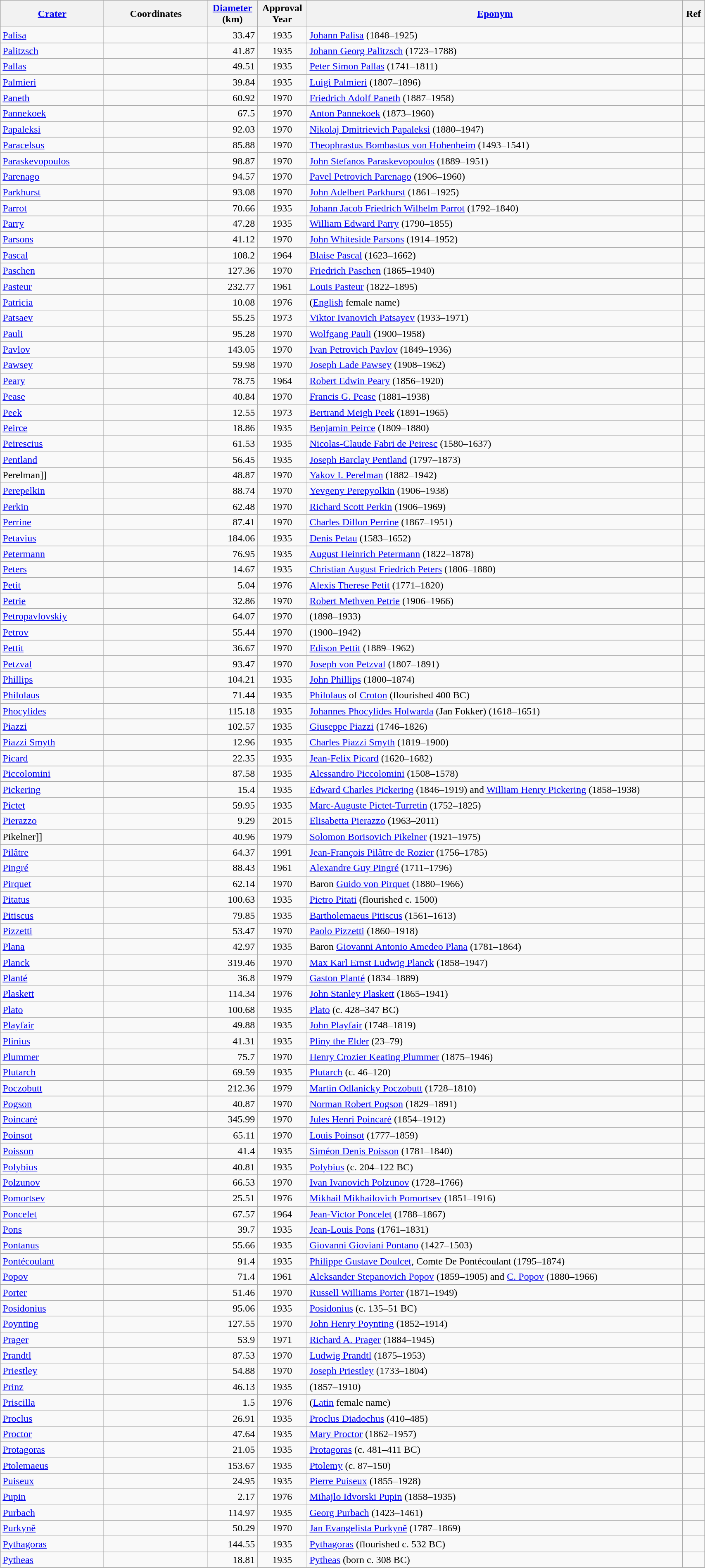<table class="wikitable sortable" style="min-width: 90%">
<tr>
<th style="width:10em"><a href='#'>Crater</a></th>
<th data-sort-type="number" style="width:10em">Coordinates</th>
<th><a href='#'>Diameter</a><br>(km)</th>
<th>Approval<br>Year</th>
<th><a href='#'>Eponym</a></th>
<th>Ref</th>
</tr>
<tr id="Palisa">
<td><a href='#'>Palisa</a></td>
<td></td>
<td align=right>33.47</td>
<td align=center>1935</td>
<td><a href='#'>Johann Palisa</a> (1848–1925)</td>
<td></td>
</tr>
<tr id="Palitzsch">
<td><a href='#'>Palitzsch</a></td>
<td></td>
<td align=right>41.87</td>
<td align=center>1935</td>
<td><a href='#'>Johann Georg Palitzsch</a> (1723–1788)</td>
<td></td>
</tr>
<tr id="Pallas">
<td><a href='#'>Pallas</a></td>
<td></td>
<td align=right>49.51</td>
<td align=center>1935</td>
<td><a href='#'>Peter Simon Pallas</a> (1741–1811)</td>
<td></td>
</tr>
<tr id="Palmieri">
<td><a href='#'>Palmieri</a></td>
<td></td>
<td align=right>39.84</td>
<td align=center>1935</td>
<td><a href='#'>Luigi Palmieri</a> (1807–1896)</td>
<td></td>
</tr>
<tr id="Paneth">
<td><a href='#'>Paneth</a></td>
<td></td>
<td align=right>60.92</td>
<td align=center>1970</td>
<td><a href='#'>Friedrich Adolf Paneth</a> (1887–1958)</td>
<td></td>
</tr>
<tr id="Pannekoek">
<td><a href='#'>Pannekoek</a></td>
<td></td>
<td align=right>67.5</td>
<td align=center>1970</td>
<td><a href='#'>Anton Pannekoek</a> (1873–1960)</td>
<td></td>
</tr>
<tr id="Papaleksi">
<td><a href='#'>Papaleksi</a></td>
<td></td>
<td align=right>92.03</td>
<td align=center>1970</td>
<td><a href='#'>Nikolaj Dmitrievich Papaleksi</a> (1880–1947)</td>
<td></td>
</tr>
<tr id="Paracelsus">
<td><a href='#'>Paracelsus</a></td>
<td></td>
<td align=right>85.88</td>
<td align=center>1970</td>
<td><a href='#'>Theophrastus Bombastus von Hohenheim</a> (1493–1541)</td>
<td></td>
</tr>
<tr id="Paraskevopoulos">
<td><a href='#'>Paraskevopoulos</a></td>
<td></td>
<td align=right>98.87</td>
<td align=center>1970</td>
<td><a href='#'>John Stefanos Paraskevopoulos</a> (1889–1951)</td>
<td></td>
</tr>
<tr id="Parenago">
<td><a href='#'>Parenago</a></td>
<td></td>
<td align=right>94.57</td>
<td align=center>1970</td>
<td><a href='#'>Pavel Petrovich Parenago</a> (1906–1960)</td>
<td></td>
</tr>
<tr id="Parkhurst">
<td><a href='#'>Parkhurst</a></td>
<td></td>
<td align=right>93.08</td>
<td align=center>1970</td>
<td><a href='#'>John Adelbert Parkhurst</a> (1861–1925)</td>
<td></td>
</tr>
<tr id="Parrot">
<td><a href='#'>Parrot</a></td>
<td></td>
<td align=right>70.66</td>
<td align=center>1935</td>
<td><a href='#'>Johann Jacob Friedrich Wilhelm Parrot</a> (1792–1840)</td>
<td></td>
</tr>
<tr id="Parry">
<td><a href='#'>Parry</a></td>
<td></td>
<td align=right>47.28</td>
<td align=center>1935</td>
<td><a href='#'>William Edward Parry</a> (1790–1855)</td>
<td></td>
</tr>
<tr id="Parsons">
<td><a href='#'>Parsons</a></td>
<td></td>
<td align=right>41.12</td>
<td align=center>1970</td>
<td><a href='#'>John Whiteside Parsons</a> (1914–1952)</td>
<td></td>
</tr>
<tr id="Pascal">
<td><a href='#'>Pascal</a></td>
<td></td>
<td align=right>108.2</td>
<td align=center>1964</td>
<td><a href='#'>Blaise Pascal</a> (1623–1662)</td>
<td></td>
</tr>
<tr id="Paschen">
<td><a href='#'>Paschen</a></td>
<td></td>
<td align=right>127.36</td>
<td align=center>1970</td>
<td><a href='#'>Friedrich Paschen</a> (1865–1940)</td>
<td></td>
</tr>
<tr id="Pasteur">
<td><a href='#'>Pasteur</a></td>
<td></td>
<td align=right>232.77</td>
<td align=center>1961</td>
<td><a href='#'>Louis Pasteur</a> (1822–1895)</td>
<td></td>
</tr>
<tr id="Patricia">
<td><a href='#'>Patricia</a></td>
<td></td>
<td align=right>10.08</td>
<td align=center>1976</td>
<td>(<a href='#'>English</a> female name)</td>
<td></td>
</tr>
<tr id="Patsaev">
<td><a href='#'>Patsaev</a></td>
<td></td>
<td align=right>55.25</td>
<td align=center>1973</td>
<td><a href='#'>Viktor Ivanovich Patsayev</a> (1933–1971)</td>
<td></td>
</tr>
<tr id="Pauli">
<td><a href='#'>Pauli</a></td>
<td></td>
<td align=right>95.28</td>
<td align=center>1970</td>
<td><a href='#'>Wolfgang Pauli</a> (1900–1958)</td>
<td></td>
</tr>
<tr id="Pavlov">
<td><a href='#'>Pavlov</a></td>
<td></td>
<td align=right>143.05</td>
<td align=center>1970</td>
<td><a href='#'>Ivan Petrovich Pavlov</a> (1849–1936)</td>
<td></td>
</tr>
<tr id="Pawsey">
<td><a href='#'>Pawsey</a></td>
<td></td>
<td align=right>59.98</td>
<td align=center>1970</td>
<td><a href='#'>Joseph Lade Pawsey</a> (1908–1962)</td>
<td></td>
</tr>
<tr id="Peary">
<td><a href='#'>Peary</a></td>
<td></td>
<td align=right>78.75</td>
<td align=center>1964</td>
<td><a href='#'>Robert Edwin Peary</a> (1856–1920)</td>
<td></td>
</tr>
<tr id="Pease">
<td><a href='#'>Pease</a></td>
<td></td>
<td align=right>40.84</td>
<td align=center>1970</td>
<td><a href='#'>Francis G. Pease</a> (1881–1938)</td>
<td></td>
</tr>
<tr id="Peek">
<td><a href='#'>Peek</a></td>
<td></td>
<td align=right>12.55</td>
<td align=center>1973</td>
<td><a href='#'>Bertrand Meigh Peek</a> (1891–1965)</td>
<td></td>
</tr>
<tr id="Peirce">
<td><a href='#'>Peirce</a></td>
<td></td>
<td align=right>18.86</td>
<td align=center>1935</td>
<td><a href='#'>Benjamin Peirce</a> (1809–1880)</td>
<td></td>
</tr>
<tr id="Peirescius">
<td><a href='#'>Peirescius</a></td>
<td></td>
<td align=right>61.53</td>
<td align=center>1935</td>
<td><a href='#'>Nicolas-Claude Fabri de Peiresc</a> (1580–1637)</td>
<td></td>
</tr>
<tr id="Pentland">
<td><a href='#'>Pentland</a></td>
<td></td>
<td align=right>56.45</td>
<td align=center>1935</td>
<td><a href='#'>Joseph Barclay Pentland</a> (1797–1873)</td>
<td></td>
</tr>
<tr id="Perel'man">
<td [[Perel>Perelman]]</td>
<td></td>
<td align=right>48.87</td>
<td align=center>1970</td>
<td><a href='#'>Yakov I. Perelman</a> (1882–1942)</td>
<td></td>
</tr>
<tr id="Perepelkin">
<td><a href='#'>Perepelkin</a></td>
<td></td>
<td align=right>88.74</td>
<td align=center>1970</td>
<td><a href='#'>Yevgeny Perepyolkin</a> (1906–1938)</td>
<td></td>
</tr>
<tr id="Perkin">
<td><a href='#'>Perkin</a></td>
<td></td>
<td align=right>62.48</td>
<td align=center>1970</td>
<td><a href='#'>Richard Scott Perkin</a> (1906–1969)</td>
<td></td>
</tr>
<tr id="Perrine">
<td><a href='#'>Perrine</a></td>
<td></td>
<td align=right>87.41</td>
<td align=center>1970</td>
<td><a href='#'>Charles Dillon Perrine</a> (1867–1951)</td>
<td></td>
</tr>
<tr id="Petavius">
<td><a href='#'>Petavius</a></td>
<td></td>
<td align=right>184.06</td>
<td align=center>1935</td>
<td><a href='#'>Denis Petau</a> (1583–1652)</td>
<td></td>
</tr>
<tr id="Petermann">
<td><a href='#'>Petermann</a></td>
<td></td>
<td align=right>76.95</td>
<td align=center>1935</td>
<td><a href='#'>August Heinrich Petermann</a> (1822–1878)</td>
<td></td>
</tr>
<tr id="Peters">
<td><a href='#'>Peters</a></td>
<td></td>
<td align=right>14.67</td>
<td align=center>1935</td>
<td><a href='#'>Christian August Friedrich Peters</a> (1806–1880)</td>
<td></td>
</tr>
<tr id="Petit">
<td><a href='#'>Petit</a></td>
<td></td>
<td align=right>5.04</td>
<td align=center>1976</td>
<td><a href='#'>Alexis Therese Petit</a> (1771–1820)</td>
<td></td>
</tr>
<tr id="Petrie">
<td><a href='#'>Petrie</a></td>
<td></td>
<td align=right>32.86</td>
<td align=center>1970</td>
<td><a href='#'>Robert Methven Petrie</a> (1906–1966)</td>
<td></td>
</tr>
<tr id="Petropavlovskiy">
<td><a href='#'>Petropavlovskiy</a></td>
<td></td>
<td align=right>64.07</td>
<td align=center>1970</td>
<td> (1898–1933)</td>
<td></td>
</tr>
<tr id="Petrov">
<td><a href='#'>Petrov</a></td>
<td></td>
<td align=right>55.44</td>
<td align=center>1970</td>
<td> (1900–1942)</td>
<td></td>
</tr>
<tr id="Pettit">
<td><a href='#'>Pettit</a></td>
<td></td>
<td align=right>36.67</td>
<td align=center>1970</td>
<td><a href='#'>Edison Pettit</a> (1889–1962)</td>
<td></td>
</tr>
<tr id="Petzval">
<td><a href='#'>Petzval</a></td>
<td></td>
<td align=right>93.47</td>
<td align=center>1970</td>
<td><a href='#'>Joseph von Petzval</a> (1807–1891)</td>
<td></td>
</tr>
<tr id="Phillips">
<td><a href='#'>Phillips</a></td>
<td></td>
<td align=right>104.21</td>
<td align=center>1935</td>
<td><a href='#'>John Phillips</a> (1800–1874)</td>
<td></td>
</tr>
<tr id="Philolaus">
<td><a href='#'>Philolaus</a></td>
<td></td>
<td align=right>71.44</td>
<td align=center>1935</td>
<td><a href='#'>Philolaus</a> of <a href='#'>Croton</a> (flourished 400 BC)</td>
<td></td>
</tr>
<tr id="Phocylides">
<td><a href='#'>Phocylides</a></td>
<td></td>
<td align=right>115.18</td>
<td align=center>1935</td>
<td><a href='#'>Johannes Phocylides Holwarda</a> (Jan Fokker) (1618–1651)</td>
<td></td>
</tr>
<tr id="Piazzi">
<td><a href='#'>Piazzi</a></td>
<td></td>
<td align=right>102.57</td>
<td align=center>1935</td>
<td><a href='#'>Giuseppe Piazzi</a> (1746–1826)</td>
<td></td>
</tr>
<tr id="Piazzi Smyth">
<td><a href='#'>Piazzi Smyth</a></td>
<td></td>
<td align=right>12.96</td>
<td align=center>1935</td>
<td><a href='#'>Charles Piazzi Smyth</a> (1819–1900)</td>
<td></td>
</tr>
<tr id="Picard">
<td><a href='#'>Picard</a></td>
<td></td>
<td align=right>22.35</td>
<td align=center>1935</td>
<td><a href='#'>Jean-Felix Picard</a> (1620–1682)</td>
<td></td>
</tr>
<tr id="Piccolomini">
<td><a href='#'>Piccolomini</a></td>
<td></td>
<td align=right>87.58</td>
<td align=center>1935</td>
<td><a href='#'>Alessandro Piccolomini</a> (1508–1578)</td>
<td></td>
</tr>
<tr id="Pickering">
<td><a href='#'>Pickering</a></td>
<td></td>
<td align=right>15.4</td>
<td align=center>1935</td>
<td><a href='#'>Edward Charles Pickering</a> (1846–1919) and <a href='#'>William Henry Pickering</a> (1858–1938)</td>
<td></td>
</tr>
<tr id="Pictet">
<td><a href='#'>Pictet</a></td>
<td></td>
<td align=right>59.95</td>
<td align=center>1935</td>
<td><a href='#'>Marc-Auguste Pictet-Turretin</a> (1752–1825)</td>
<td></td>
</tr>
<tr id="Pierazzo">
<td><a href='#'>Pierazzo</a></td>
<td></td>
<td align=right>9.29</td>
<td align=center>2015</td>
<td><a href='#'>Elisabetta Pierazzo</a> (1963–2011)</td>
<td></td>
</tr>
<tr id="Pikel'ner">
<td [[Pikel>Pikelner]]</td>
<td></td>
<td align=right>40.96</td>
<td align=center>1979</td>
<td><a href='#'>Solomon Borisovich Pikelner</a> (1921–1975)</td>
<td></td>
</tr>
<tr id="Pilâtre">
<td><a href='#'>Pilâtre</a></td>
<td></td>
<td align=right>64.37</td>
<td align=center>1991</td>
<td><a href='#'>Jean-François Pilâtre de Rozier</a> (1756–1785)</td>
<td></td>
</tr>
<tr id="Pingré">
<td><a href='#'>Pingré</a></td>
<td></td>
<td align=right>88.43</td>
<td align=center>1961</td>
<td><a href='#'>Alexandre Guy Pingré</a> (1711–1796)</td>
<td></td>
</tr>
<tr id="Pirquet">
<td><a href='#'>Pirquet</a></td>
<td></td>
<td align=right>62.14</td>
<td align=center>1970</td>
<td>Baron <a href='#'>Guido von Pirquet</a> (1880–1966)</td>
<td></td>
</tr>
<tr id="Pitatus">
<td><a href='#'>Pitatus</a></td>
<td></td>
<td align=right>100.63</td>
<td align=center>1935</td>
<td><a href='#'>Pietro Pitati</a> (flourished c. 1500)</td>
<td></td>
</tr>
<tr id="Pitiscus">
<td><a href='#'>Pitiscus</a></td>
<td></td>
<td align=right>79.85</td>
<td align=center>1935</td>
<td><a href='#'>Bartholemaeus Pitiscus</a> (1561–1613)</td>
<td></td>
</tr>
<tr id="Pizzetti">
<td><a href='#'>Pizzetti</a></td>
<td></td>
<td align=right>53.47</td>
<td align=center>1970</td>
<td><a href='#'>Paolo Pizzetti</a> (1860–1918)</td>
<td></td>
</tr>
<tr id="Plana">
<td><a href='#'>Plana</a></td>
<td></td>
<td align=right>42.97</td>
<td align=center>1935</td>
<td>Baron <a href='#'>Giovanni Antonio Amedeo Plana</a> (1781–1864)</td>
<td></td>
</tr>
<tr id="Planck">
<td><a href='#'>Planck</a></td>
<td></td>
<td align=right>319.46</td>
<td align=center>1970</td>
<td><a href='#'>Max Karl Ernst Ludwig Planck</a> (1858–1947)</td>
<td></td>
</tr>
<tr id="Planté">
<td><a href='#'>Planté</a></td>
<td></td>
<td align=right>36.8</td>
<td align=center>1979</td>
<td><a href='#'>Gaston Planté</a> (1834–1889)</td>
<td></td>
</tr>
<tr id="Plaskett">
<td><a href='#'>Plaskett</a></td>
<td></td>
<td align=right>114.34</td>
<td align=center>1976</td>
<td><a href='#'>John Stanley Plaskett</a> (1865–1941)</td>
<td></td>
</tr>
<tr id="Plato">
<td><a href='#'>Plato</a></td>
<td></td>
<td align=right>100.68</td>
<td align=center>1935</td>
<td><a href='#'>Plato</a> (c. 428–347 BC)</td>
<td></td>
</tr>
<tr id="Playfair">
<td><a href='#'>Playfair</a></td>
<td></td>
<td align=right>49.88</td>
<td align=center>1935</td>
<td><a href='#'>John Playfair</a> (1748–1819)</td>
<td></td>
</tr>
<tr id="Plinius">
<td><a href='#'>Plinius</a></td>
<td></td>
<td align=right>41.31</td>
<td align=center>1935</td>
<td><a href='#'>Pliny the Elder</a> (23–79)</td>
<td></td>
</tr>
<tr id="Plummer">
<td><a href='#'>Plummer</a></td>
<td></td>
<td align=right>75.7</td>
<td align=center>1970</td>
<td><a href='#'>Henry Crozier Keating Plummer</a> (1875–1946)</td>
<td></td>
</tr>
<tr id="Plutarch">
<td><a href='#'>Plutarch</a></td>
<td></td>
<td align=right>69.59</td>
<td align=center>1935</td>
<td><a href='#'>Plutarch</a> (c. 46–120)</td>
<td></td>
</tr>
<tr id="Poczobutt">
<td><a href='#'>Poczobutt</a></td>
<td></td>
<td align=right>212.36</td>
<td align=center>1979</td>
<td><a href='#'>Martin Odlanicky Poczobutt</a> (1728–1810)</td>
<td></td>
</tr>
<tr id="Pogson">
<td><a href='#'>Pogson</a></td>
<td></td>
<td align=right>40.87</td>
<td align=center>1970</td>
<td><a href='#'>Norman Robert Pogson</a> (1829–1891)</td>
<td></td>
</tr>
<tr id="Poincaré">
<td><a href='#'>Poincaré</a></td>
<td></td>
<td align=right>345.99</td>
<td align=center>1970</td>
<td><a href='#'>Jules Henri Poincaré</a> (1854–1912)</td>
<td></td>
</tr>
<tr id="Poinsot">
<td><a href='#'>Poinsot</a></td>
<td></td>
<td align=right>65.11</td>
<td align=center>1970</td>
<td><a href='#'>Louis Poinsot</a> (1777–1859)</td>
<td></td>
</tr>
<tr id="Poisson">
<td><a href='#'>Poisson</a></td>
<td></td>
<td align=right>41.4</td>
<td align=center>1935</td>
<td><a href='#'>Siméon Denis Poisson</a> (1781–1840)</td>
<td></td>
</tr>
<tr id="Polybius">
<td><a href='#'>Polybius</a></td>
<td></td>
<td align=right>40.81</td>
<td align=center>1935</td>
<td><a href='#'>Polybius</a> (c. 204–122 BC)</td>
<td></td>
</tr>
<tr id="Polzunov">
<td><a href='#'>Polzunov</a></td>
<td></td>
<td align=right>66.53</td>
<td align=center>1970</td>
<td><a href='#'>Ivan Ivanovich Polzunov</a> (1728–1766)</td>
<td></td>
</tr>
<tr id="Pomortsev">
<td><a href='#'>Pomortsev</a></td>
<td></td>
<td align=right>25.51</td>
<td align=center>1976</td>
<td><a href='#'>Mikhail Mikhailovich Pomortsev</a> (1851–1916)</td>
<td></td>
</tr>
<tr id="Poncelet">
<td><a href='#'>Poncelet</a></td>
<td></td>
<td align=right>67.57</td>
<td align=center>1964</td>
<td><a href='#'>Jean-Victor Poncelet</a> (1788–1867)</td>
<td></td>
</tr>
<tr id="Pons">
<td><a href='#'>Pons</a></td>
<td></td>
<td align=right>39.7</td>
<td align=center>1935</td>
<td><a href='#'>Jean-Louis Pons</a> (1761–1831)</td>
<td></td>
</tr>
<tr id="Pontanus">
<td><a href='#'>Pontanus</a></td>
<td></td>
<td align=right>55.66</td>
<td align=center>1935</td>
<td><a href='#'>Giovanni Gioviani Pontano</a> (1427–1503)</td>
<td></td>
</tr>
<tr id="Pontécoulant">
<td><a href='#'>Pontécoulant</a></td>
<td></td>
<td align=right>91.4</td>
<td align=center>1935</td>
<td><a href='#'>Philippe Gustave Doulcet</a>, Comte De Pontécoulant (1795–1874)</td>
<td></td>
</tr>
<tr id="Popov">
<td><a href='#'>Popov</a></td>
<td></td>
<td align=right>71.4</td>
<td align=center>1961</td>
<td><a href='#'>Aleksander Stepanovich Popov</a> (1859–1905) and <a href='#'>C. Popov</a> (1880–1966)</td>
<td></td>
</tr>
<tr id="Porter">
<td><a href='#'>Porter</a></td>
<td></td>
<td align=right>51.46</td>
<td align=center>1970</td>
<td><a href='#'>Russell Williams Porter</a> (1871–1949)</td>
<td></td>
</tr>
<tr id="Posidonius">
<td><a href='#'>Posidonius</a></td>
<td></td>
<td align=right>95.06</td>
<td align=center>1935</td>
<td><a href='#'>Posidonius</a> (c. 135–51 BC)</td>
<td></td>
</tr>
<tr id="Poynting">
<td><a href='#'>Poynting</a></td>
<td></td>
<td align=right>127.55</td>
<td align=center>1970</td>
<td><a href='#'>John Henry Poynting</a> (1852–1914)</td>
<td></td>
</tr>
<tr id="Prager">
<td><a href='#'>Prager</a></td>
<td></td>
<td align=right>53.9</td>
<td align=center>1971</td>
<td><a href='#'>Richard A. Prager</a> (1884–1945)</td>
<td></td>
</tr>
<tr id="Prandtl">
<td><a href='#'>Prandtl</a></td>
<td></td>
<td align=right>87.53</td>
<td align=center>1970</td>
<td><a href='#'>Ludwig Prandtl</a> (1875–1953)</td>
<td></td>
</tr>
<tr id="Priestley">
<td><a href='#'>Priestley</a></td>
<td></td>
<td align=right>54.88</td>
<td align=center>1970</td>
<td><a href='#'>Joseph Priestley</a> (1733–1804)</td>
<td></td>
</tr>
<tr id="Prinz">
<td><a href='#'>Prinz</a></td>
<td></td>
<td align=right>46.13</td>
<td align=center>1935</td>
<td> (1857–1910)</td>
<td></td>
</tr>
<tr id="Priscilla">
<td><a href='#'>Priscilla</a></td>
<td></td>
<td align=right>1.5</td>
<td align=center>1976</td>
<td>(<a href='#'>Latin</a> female name)</td>
<td></td>
</tr>
<tr id="Proclus">
<td><a href='#'>Proclus</a></td>
<td></td>
<td align=right>26.91</td>
<td align=center>1935</td>
<td><a href='#'>Proclus Diadochus</a> (410–485)</td>
<td></td>
</tr>
<tr id="Proctor">
<td><a href='#'>Proctor</a></td>
<td></td>
<td align=right>47.64</td>
<td align=center>1935</td>
<td><a href='#'>Mary Proctor</a> (1862–1957)</td>
<td></td>
</tr>
<tr id="Protagoras">
<td><a href='#'>Protagoras</a></td>
<td></td>
<td align=right>21.05</td>
<td align=center>1935</td>
<td><a href='#'>Protagoras</a> (c. 481–411 BC)</td>
<td></td>
</tr>
<tr id="Ptolemaeus">
<td><a href='#'>Ptolemaeus</a></td>
<td></td>
<td align=right>153.67</td>
<td align=center>1935</td>
<td><a href='#'>Ptolemy</a> (c. 87–150)</td>
<td></td>
</tr>
<tr id="Puiseux">
<td><a href='#'>Puiseux</a></td>
<td></td>
<td align=right>24.95</td>
<td align=center>1935</td>
<td><a href='#'>Pierre Puiseux</a> (1855–1928)</td>
<td></td>
</tr>
<tr id="Pupin">
<td><a href='#'>Pupin</a></td>
<td></td>
<td align=right>2.17</td>
<td align=center>1976</td>
<td><a href='#'>Mihajlo Idvorski Pupin</a> (1858–1935)</td>
<td></td>
</tr>
<tr id="Purbach">
<td><a href='#'>Purbach</a></td>
<td></td>
<td align=right>114.97</td>
<td align=center>1935</td>
<td><a href='#'>Georg Purbach</a> (1423–1461)</td>
<td></td>
</tr>
<tr id="Purkyně">
<td><a href='#'>Purkyně</a></td>
<td></td>
<td align=right>50.29</td>
<td align=center>1970</td>
<td><a href='#'>Jan Evangelista Purkyně</a> (1787–1869)</td>
<td></td>
</tr>
<tr id="Pythagoras">
<td><a href='#'>Pythagoras</a></td>
<td></td>
<td align=right>144.55</td>
<td align=center>1935</td>
<td><a href='#'>Pythagoras</a> (flourished c. 532 BC)</td>
<td></td>
</tr>
<tr id="Pytheas">
<td><a href='#'>Pytheas</a></td>
<td></td>
<td align=right>18.81</td>
<td align=center>1935</td>
<td><a href='#'>Pytheas</a> (born c. 308 BC)</td>
<td></td>
</tr>
</table>
